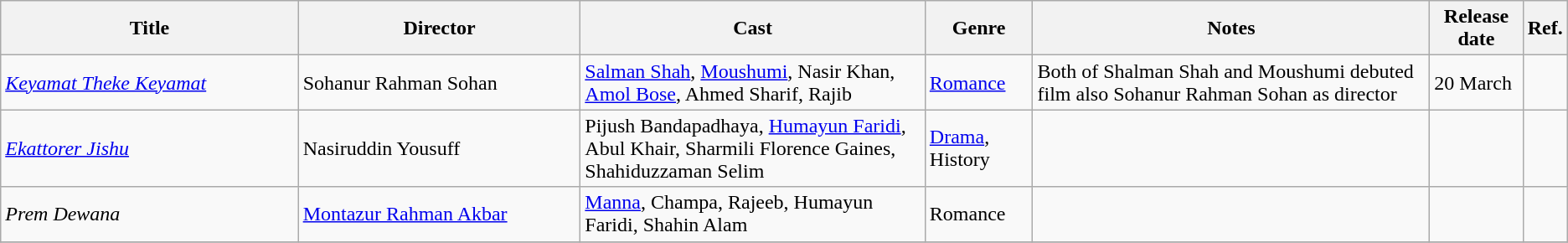<table class="wikitable sortable">
<tr>
<th style="width:19%;">Title</th>
<th style="width:18%;">Director</th>
<th style="width:22%;">Cast</th>
<th>Genre</th>
<th>Notes</th>
<th>Release date</th>
<th>Ref.</th>
</tr>
<tr>
<td><em><a href='#'>Keyamat Theke Keyamat</a></em></td>
<td>Sohanur Rahman Sohan</td>
<td><a href='#'>Salman Shah</a>, <a href='#'>Moushumi</a>, Nasir Khan, <a href='#'>Amol Bose</a>, Ahmed Sharif, Rajib</td>
<td><a href='#'>Romance</a></td>
<td>Both of Shalman Shah and Moushumi debuted film also Sohanur Rahman Sohan as director</td>
<td>20 March</td>
<td></td>
</tr>
<tr>
<td><em><a href='#'>Ekattorer Jishu</a></em></td>
<td>Nasiruddin Yousuff</td>
<td>Pijush Bandapadhaya, <a href='#'>Humayun Faridi</a>, Abul Khair, Sharmili Florence Gaines, Shahiduzzaman Selim</td>
<td><a href='#'>Drama</a>, History</td>
<td></td>
<td></td>
<td></td>
</tr>
<tr>
<td><em>Prem Dewana</em></td>
<td><a href='#'>Montazur Rahman Akbar</a></td>
<td><a href='#'>Manna</a>, Champa, Rajeeb, Humayun Faridi, Shahin Alam</td>
<td>Romance</td>
<td></td>
<td></td>
<td></td>
</tr>
<tr>
</tr>
</table>
